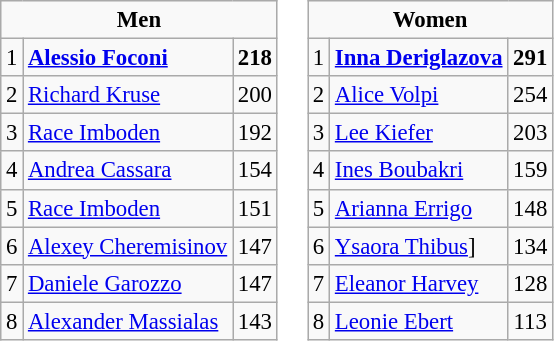<table style="margin:1em auto;">
<tr valign="top">
<td><br><table class="wikitable" style="font-size: 95%">
<tr>
<td colspan="3" style="text-align:center;"><strong>Men</strong></td>
</tr>
<tr>
<td>1</td>
<td align="left"> <strong><a href='#'>Alessio Foconi</a></strong></td>
<td><strong>218</strong></td>
</tr>
<tr align="center">
<td>2</td>
<td align="left"> <a href='#'>Richard Kruse</a></td>
<td>200</td>
</tr>
<tr align="center">
<td>3</td>
<td align="left"> <a href='#'>Race Imboden</a></td>
<td>192</td>
</tr>
<tr align="center">
<td>4</td>
<td align="left"> <a href='#'>Andrea Cassara</a></td>
<td>154</td>
</tr>
<tr align="center">
<td>5</td>
<td align="left"> <a href='#'>Race Imboden</a></td>
<td>151</td>
</tr>
<tr align="center">
<td>6</td>
<td align="left"> <a href='#'>Alexey Cheremisinov</a></td>
<td>147</td>
</tr>
<tr align="center">
<td>7</td>
<td align="left"> <a href='#'>Daniele Garozzo</a></td>
<td>147</td>
</tr>
<tr align="center">
<td>8</td>
<td align="left"> <a href='#'>Alexander Massialas</a></td>
<td>143</td>
</tr>
</table>
</td>
<td><br><table class="wikitable" style="font-size: 95%">
<tr>
<td colspan="3" style="text-align:center;"><strong>Women</strong></td>
</tr>
<tr>
<td>1</td>
<td align="left"> <strong><a href='#'>Inna Deriglazova</a></strong></td>
<td><strong>291</strong></td>
</tr>
<tr align="center">
<td>2</td>
<td align="left"> <a href='#'>Alice Volpi</a></td>
<td>254</td>
</tr>
<tr align="center">
<td>3</td>
<td align="left"> <a href='#'>Lee Kiefer</a></td>
<td>203</td>
</tr>
<tr align="center">
<td>4</td>
<td align="left"> <a href='#'>Ines Boubakri</a></td>
<td>159</td>
</tr>
<tr align="center">
<td>5</td>
<td align="left"> <a href='#'>Arianna Errigo</a></td>
<td>148</td>
</tr>
<tr align="center">
<td>6</td>
<td align="left"> <a href='#'>Ysaora Thibus</a>]</td>
<td>134</td>
</tr>
<tr align="center">
<td>7</td>
<td align="left"> <a href='#'>Eleanor Harvey</a></td>
<td>128</td>
</tr>
<tr align="center">
<td>8</td>
<td align="left"> <a href='#'>Leonie Ebert</a></td>
<td>113</td>
</tr>
</table>
</td>
<td></td>
</tr>
</table>
